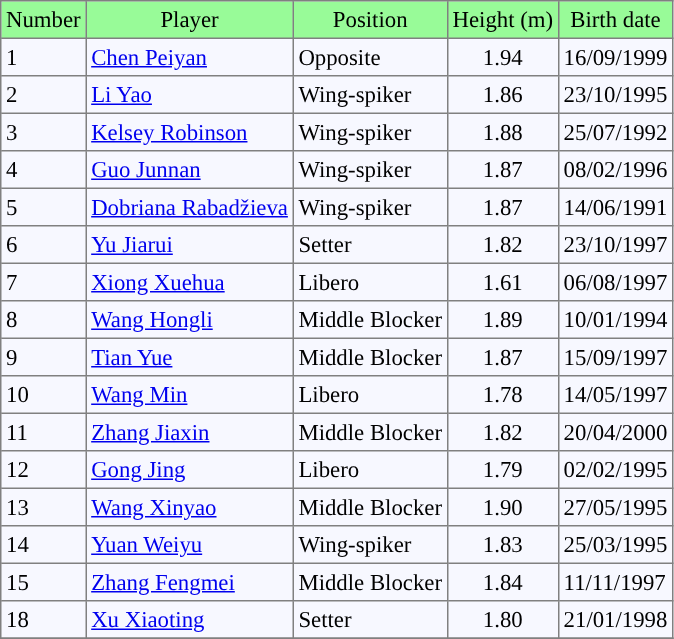<table bgcolor="#f7f8ff" cellpadding="3" cellspacing="0" border="1" style="font-size: 95%; border: gray solid 1px; border-collapse: collapse;">
<tr bgcolor="98FB98">
<td align=center>Number</td>
<td align=center>Player</td>
<td align=center>Position</td>
<td align=center>Height (m)</td>
<td align=center>Birth date</td>
</tr>
<tr align="left">
<td>1</td>
<td> <a href='#'>Chen Peiyan</a></td>
<td>Opposite</td>
<td align="center">1.94</td>
<td>16/09/1999</td>
</tr>
<tr align="left">
<td>2</td>
<td> <a href='#'>Li Yao</a></td>
<td>Wing-spiker</td>
<td align="center">1.86</td>
<td>23/10/1995</td>
</tr>
<tr align="left">
<td>3</td>
<td> <a href='#'>Kelsey Robinson</a></td>
<td>Wing-spiker</td>
<td align="center">1.88</td>
<td>25/07/1992</td>
</tr>
<tr align="left">
<td>4</td>
<td> <a href='#'>Guo Junnan</a></td>
<td>Wing-spiker</td>
<td align="center">1.87</td>
<td>08/02/1996</td>
</tr>
<tr align="left">
<td>5</td>
<td> <a href='#'>Dobriana Rabadžieva</a></td>
<td>Wing-spiker</td>
<td align="center">1.87</td>
<td>14/06/1991</td>
</tr>
<tr align=left>
<td>6</td>
<td> <a href='#'>Yu Jiarui</a></td>
<td>Setter</td>
<td align="center">1.82</td>
<td>23/10/1997</td>
</tr>
<tr align=left>
<td>7</td>
<td> <a href='#'>Xiong Xuehua</a></td>
<td>Libero</td>
<td align="center">1.61</td>
<td>06/08/1997</td>
</tr>
<tr align=left>
<td>8</td>
<td> <a href='#'>Wang Hongli</a></td>
<td>Middle Blocker</td>
<td align="center">1.89</td>
<td>10/01/1994</td>
</tr>
<tr align=left>
<td>9</td>
<td> <a href='#'>Tian Yue</a></td>
<td>Middle Blocker</td>
<td align="center">1.87</td>
<td>15/09/1997</td>
</tr>
<tr align=left>
<td>10</td>
<td> <a href='#'>Wang Min</a></td>
<td>Libero</td>
<td align="center">1.78</td>
<td>14/05/1997</td>
</tr>
<tr align=left>
<td>11</td>
<td> <a href='#'>Zhang Jiaxin</a></td>
<td>Middle Blocker</td>
<td align="center">1.82</td>
<td>20/04/2000</td>
</tr>
<tr align=left>
<td>12</td>
<td> <a href='#'>Gong Jing</a></td>
<td>Libero</td>
<td align="center">1.79</td>
<td>02/02/1995</td>
</tr>
<tr align=left>
<td>13</td>
<td> <a href='#'>Wang Xinyao</a></td>
<td>Middle Blocker</td>
<td align="center">1.90</td>
<td>27/05/1995</td>
</tr>
<tr align=left>
<td>14</td>
<td> <a href='#'>Yuan Weiyu</a></td>
<td>Wing-spiker</td>
<td align="center">1.83</td>
<td>25/03/1995</td>
</tr>
<tr align=left>
<td>15</td>
<td> <a href='#'>Zhang Fengmei</a></td>
<td>Middle Blocker</td>
<td align="center">1.84</td>
<td>11/11/1997</td>
</tr>
<tr align=left>
<td>18</td>
<td> <a href='#'>Xu Xiaoting</a></td>
<td>Setter</td>
<td align="center">1.80</td>
<td>21/01/1998</td>
</tr>
<tr align=left>
</tr>
</table>
